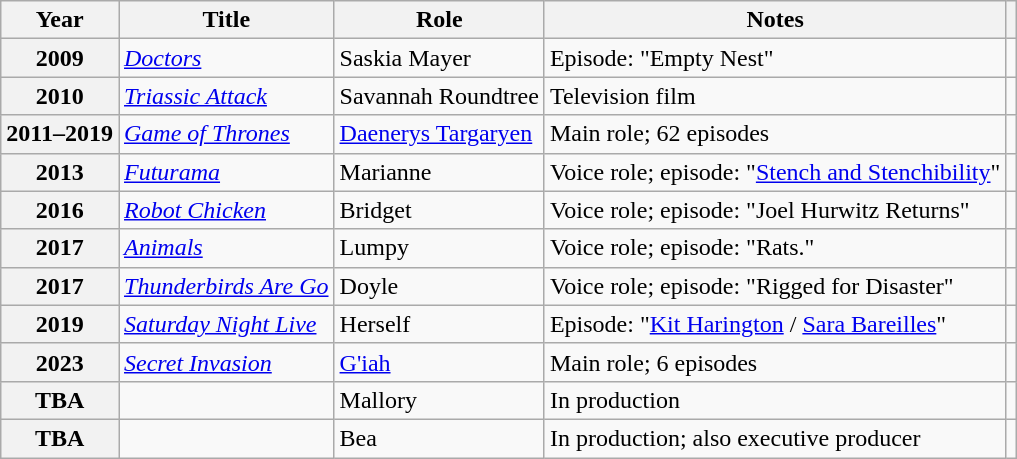<table class="wikitable sortable plainrowheaders">
<tr>
<th scope="col">Year</th>
<th scope="col">Title</th>
<th scope="col">Role</th>
<th scope="col" class="unsortable">Notes</th>
<th scope="col" class="unsortable"></th>
</tr>
<tr>
<th scope="row">2009</th>
<td><em><a href='#'>Doctors</a></em></td>
<td>Saskia Mayer</td>
<td>Episode: "Empty Nest"</td>
<td style="text-align:center;"></td>
</tr>
<tr>
<th scope="row">2010</th>
<td><em><a href='#'>Triassic Attack</a></em></td>
<td>Savannah Roundtree</td>
<td>Television film</td>
<td style="text-align:center;"></td>
</tr>
<tr>
<th scope="row">2011–2019</th>
<td><em><a href='#'>Game of Thrones</a></em></td>
<td><a href='#'>Daenerys Targaryen</a></td>
<td>Main role; 62 episodes</td>
<td style="text-align:center;"></td>
</tr>
<tr>
<th scope="row">2013</th>
<td><em><a href='#'>Futurama</a></em></td>
<td>Marianne</td>
<td>Voice role; episode: "<a href='#'>Stench and Stenchibility</a>"</td>
<td style="text-align:center;"></td>
</tr>
<tr>
<th scope="row">2016</th>
<td><em><a href='#'>Robot Chicken</a></em></td>
<td>Bridget</td>
<td>Voice role; episode: "Joel Hurwitz Returns"</td>
<td style="text-align:center;"></td>
</tr>
<tr>
<th scope="row">2017</th>
<td><em><a href='#'>Animals</a></em></td>
<td>Lumpy</td>
<td>Voice role; episode: "Rats."</td>
<td style="text-align:center;"></td>
</tr>
<tr>
<th scope="row">2017</th>
<td><em><a href='#'>Thunderbirds Are Go</a></em></td>
<td>Doyle</td>
<td>Voice role; episode: "Rigged for Disaster"</td>
<td style="text-align:center;"></td>
</tr>
<tr>
<th scope="row">2019</th>
<td><em><a href='#'>Saturday Night Live</a></em></td>
<td>Herself</td>
<td>Episode: "<a href='#'>Kit Harington</a> / <a href='#'>Sara Bareilles</a>"</td>
<td style="text-align:center;"></td>
</tr>
<tr>
<th scope="row">2023</th>
<td><em><a href='#'>Secret Invasion</a></em></td>
<td><a href='#'>G'iah</a></td>
<td>Main role; 6 episodes</td>
<td style="text-align:center;"></td>
</tr>
<tr>
<th scope="row">TBA</th>
<td></td>
<td>Mallory</td>
<td>In production</td>
<td></td>
</tr>
<tr>
<th scope="row">TBA</th>
<td></td>
<td>Bea</td>
<td>In production; also executive producer</td>
<td></td>
</tr>
</table>
